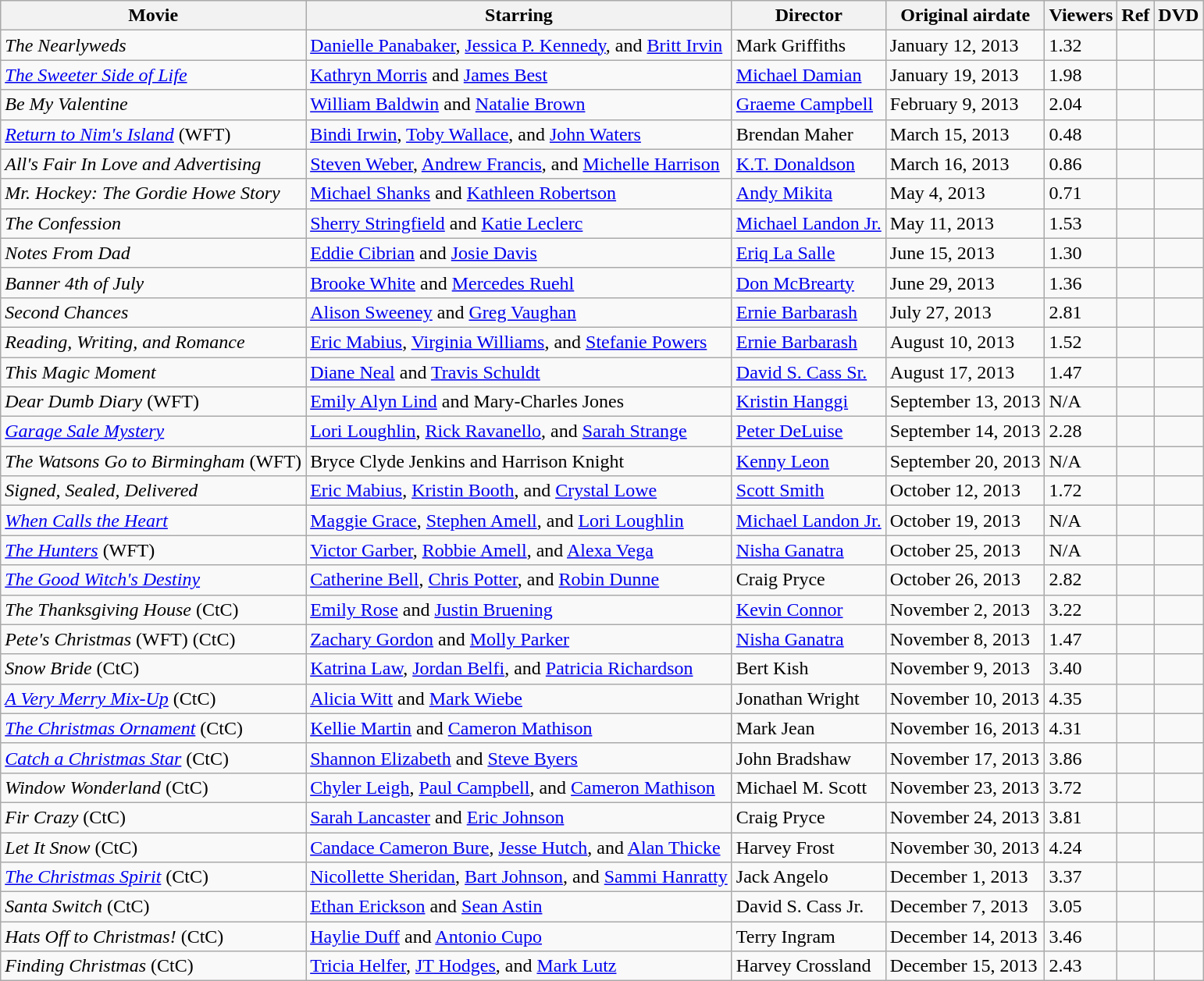<table class="wikitable sortable">
<tr>
<th class="unsortable" scope="col">Movie</th>
<th class="unsortable" scope="col">Starring</th>
<th class="unsortable" scope="col">Director</th>
<th class="unsortable" scope="col">Original airdate</th>
<th scope="col">Viewers</th>
<th class="unsortable" scope="col">Ref</th>
<th class="unsortable" scope="col">DVD</th>
</tr>
<tr>
<td><em>The Nearlyweds</em></td>
<td><a href='#'>Danielle Panabaker</a>, <a href='#'>Jessica P. Kennedy</a>, and <a href='#'>Britt Irvin</a></td>
<td>Mark Griffiths</td>
<td>January 12, 2013</td>
<td>1.32</td>
<td></td>
<td></td>
</tr>
<tr>
<td><em><a href='#'>The Sweeter Side of Life</a></em></td>
<td><a href='#'>Kathryn Morris</a> and <a href='#'>James Best</a></td>
<td><a href='#'>Michael Damian</a></td>
<td>January 19, 2013</td>
<td>1.98</td>
<td></td>
<td></td>
</tr>
<tr>
<td><em>Be My Valentine</em></td>
<td><a href='#'>William Baldwin</a> and <a href='#'>Natalie Brown</a></td>
<td><a href='#'>Graeme Campbell</a></td>
<td>February 9, 2013</td>
<td>2.04</td>
<td></td>
<td></td>
</tr>
<tr>
<td><em><a href='#'>Return to Nim's Island</a></em> (WFT)</td>
<td><a href='#'>Bindi Irwin</a>, <a href='#'>Toby Wallace</a>, and <a href='#'>John Waters</a></td>
<td>Brendan Maher</td>
<td>March 15, 2013</td>
<td>0.48</td>
<td></td>
<td></td>
</tr>
<tr>
<td><em>All's Fair In Love and Advertising</em></td>
<td><a href='#'>Steven Weber</a>, <a href='#'>Andrew Francis</a>, and <a href='#'>Michelle Harrison</a></td>
<td><a href='#'>K.T. Donaldson</a></td>
<td>March 16, 2013</td>
<td>0.86</td>
<td></td>
<td></td>
</tr>
<tr>
<td><em>Mr. Hockey: The Gordie Howe Story</em></td>
<td><a href='#'>Michael Shanks</a> and <a href='#'>Kathleen Robertson</a></td>
<td><a href='#'>Andy Mikita</a></td>
<td>May 4, 2013</td>
<td>0.71</td>
<td></td>
<td></td>
</tr>
<tr>
<td><em>The Confession</em></td>
<td><a href='#'>Sherry Stringfield</a> and <a href='#'>Katie Leclerc</a></td>
<td><a href='#'>Michael Landon Jr.</a></td>
<td>May 11, 2013</td>
<td>1.53</td>
<td></td>
<td></td>
</tr>
<tr>
<td><em>Notes From Dad</em></td>
<td><a href='#'>Eddie Cibrian</a> and <a href='#'>Josie Davis</a></td>
<td><a href='#'>Eriq La Salle</a></td>
<td>June 15, 2013</td>
<td>1.30</td>
<td></td>
<td></td>
</tr>
<tr>
<td><em>Banner 4th of July</em></td>
<td><a href='#'>Brooke White</a> and <a href='#'>Mercedes Ruehl</a></td>
<td><a href='#'>Don McBrearty</a></td>
<td>June 29, 2013</td>
<td>1.36</td>
<td></td>
<td></td>
</tr>
<tr>
<td><em>Second Chances</em></td>
<td><a href='#'>Alison Sweeney</a> and <a href='#'>Greg Vaughan</a></td>
<td><a href='#'>Ernie Barbarash</a></td>
<td>July 27, 2013</td>
<td>2.81</td>
<td></td>
<td></td>
</tr>
<tr>
<td><em>Reading, Writing, and Romance</em></td>
<td><a href='#'>Eric Mabius</a>, <a href='#'>Virginia Williams</a>, and <a href='#'>Stefanie Powers</a></td>
<td><a href='#'>Ernie Barbarash</a></td>
<td>August 10, 2013</td>
<td>1.52</td>
<td></td>
<td></td>
</tr>
<tr>
<td><em>This Magic Moment</em></td>
<td><a href='#'>Diane Neal</a> and <a href='#'>Travis Schuldt</a></td>
<td><a href='#'>David S. Cass Sr.</a></td>
<td>August 17, 2013</td>
<td>1.47</td>
<td></td>
<td></td>
</tr>
<tr>
<td><em>Dear Dumb Diary</em> (WFT)</td>
<td><a href='#'>Emily Alyn Lind</a> and Mary-Charles Jones</td>
<td><a href='#'>Kristin Hanggi</a></td>
<td>September 13, 2013</td>
<td>N/A</td>
<td></td>
<td></td>
</tr>
<tr>
<td><em><a href='#'>Garage Sale Mystery</a></em></td>
<td><a href='#'>Lori Loughlin</a>, <a href='#'>Rick Ravanello</a>, and <a href='#'>Sarah Strange</a></td>
<td><a href='#'>Peter DeLuise</a></td>
<td>September 14, 2013</td>
<td>2.28</td>
<td></td>
<td></td>
</tr>
<tr>
<td><em>The Watsons Go to Birmingham</em> (WFT)</td>
<td>Bryce Clyde Jenkins and Harrison Knight</td>
<td><a href='#'>Kenny Leon</a></td>
<td>September 20, 2013</td>
<td>N/A</td>
<td></td>
<td></td>
</tr>
<tr>
<td><em>Signed, Sealed, Delivered</em></td>
<td><a href='#'>Eric Mabius</a>, <a href='#'>Kristin Booth</a>, and <a href='#'>Crystal Lowe</a></td>
<td><a href='#'>Scott Smith</a></td>
<td>October 12, 2013</td>
<td>1.72</td>
<td></td>
<td></td>
</tr>
<tr>
<td><em><a href='#'>When Calls the Heart</a></em></td>
<td><a href='#'>Maggie Grace</a>, <a href='#'>Stephen Amell</a>, and <a href='#'>Lori Loughlin</a></td>
<td><a href='#'>Michael Landon Jr.</a></td>
<td>October 19, 2013</td>
<td>N/A</td>
<td></td>
<td></td>
</tr>
<tr>
<td><em><a href='#'>The Hunters</a></em> (WFT)</td>
<td><a href='#'>Victor Garber</a>, <a href='#'>Robbie Amell</a>, and <a href='#'>Alexa Vega</a></td>
<td><a href='#'>Nisha Ganatra</a></td>
<td>October 25, 2013</td>
<td>N/A</td>
<td></td>
<td></td>
</tr>
<tr>
<td><em><a href='#'>The Good Witch's Destiny</a></em></td>
<td><a href='#'>Catherine Bell</a>, <a href='#'>Chris Potter</a>, and <a href='#'>Robin Dunne</a></td>
<td>Craig Pryce</td>
<td>October 26, 2013</td>
<td>2.82</td>
<td></td>
<td></td>
</tr>
<tr>
<td><em>The Thanksgiving House</em> (CtC)</td>
<td><a href='#'>Emily Rose</a> and <a href='#'>Justin Bruening</a></td>
<td><a href='#'>Kevin Connor</a></td>
<td>November 2, 2013</td>
<td>3.22</td>
<td></td>
<td></td>
</tr>
<tr>
<td><em>Pete's Christmas</em> (WFT) (CtC)</td>
<td><a href='#'>Zachary Gordon</a> and <a href='#'>Molly Parker</a></td>
<td><a href='#'>Nisha Ganatra</a></td>
<td>November 8, 2013</td>
<td>1.47</td>
<td></td>
<td></td>
</tr>
<tr>
<td><em>Snow Bride</em> (CtC)</td>
<td><a href='#'>Katrina Law</a>, <a href='#'>Jordan Belfi</a>, and <a href='#'>Patricia Richardson</a></td>
<td>Bert Kish</td>
<td>November 9, 2013</td>
<td>3.40</td>
<td></td>
<td></td>
</tr>
<tr>
<td><em><a href='#'>A Very Merry Mix-Up</a></em> (CtC)</td>
<td><a href='#'>Alicia Witt</a> and <a href='#'>Mark Wiebe</a></td>
<td>Jonathan Wright</td>
<td>November 10, 2013</td>
<td>4.35</td>
<td></td>
<td></td>
</tr>
<tr>
<td><em><a href='#'>The Christmas Ornament</a></em> (CtC)</td>
<td><a href='#'>Kellie Martin</a> and <a href='#'>Cameron Mathison</a></td>
<td>Mark Jean</td>
<td>November 16, 2013</td>
<td>4.31</td>
<td></td>
<td></td>
</tr>
<tr>
<td><em><a href='#'>Catch a Christmas Star</a></em> (CtC)</td>
<td><a href='#'>Shannon Elizabeth</a> and <a href='#'>Steve Byers</a></td>
<td>John Bradshaw</td>
<td>November 17, 2013</td>
<td>3.86</td>
<td></td>
<td></td>
</tr>
<tr>
<td><em>Window Wonderland</em> (CtC)</td>
<td><a href='#'>Chyler Leigh</a>, <a href='#'>Paul Campbell</a>, and <a href='#'>Cameron Mathison</a></td>
<td>Michael M. Scott</td>
<td>November 23, 2013</td>
<td>3.72</td>
<td></td>
<td></td>
</tr>
<tr>
<td><em>Fir Crazy</em> (CtC)</td>
<td><a href='#'>Sarah Lancaster</a> and <a href='#'>Eric Johnson</a></td>
<td>Craig Pryce</td>
<td>November 24, 2013</td>
<td>3.81</td>
<td></td>
<td></td>
</tr>
<tr>
<td><em>Let It Snow</em> (CtC)</td>
<td><a href='#'>Candace Cameron Bure</a>, <a href='#'>Jesse Hutch</a>, and <a href='#'>Alan Thicke</a></td>
<td>Harvey Frost</td>
<td>November 30, 2013</td>
<td>4.24</td>
<td></td>
<td></td>
</tr>
<tr>
<td><em><a href='#'>The Christmas Spirit</a></em> (CtC)</td>
<td><a href='#'>Nicollette Sheridan</a>, <a href='#'>Bart Johnson</a>, and <a href='#'>Sammi Hanratty</a></td>
<td>Jack Angelo</td>
<td>December 1, 2013</td>
<td>3.37</td>
<td></td>
<td></td>
</tr>
<tr>
<td><em>Santa Switch</em> (CtC)</td>
<td><a href='#'>Ethan Erickson</a> and <a href='#'>Sean Astin</a></td>
<td>David S. Cass Jr.</td>
<td>December 7, 2013</td>
<td>3.05</td>
<td></td>
<td></td>
</tr>
<tr>
<td><em>Hats Off to Christmas!</em> (CtC)</td>
<td><a href='#'>Haylie Duff</a> and <a href='#'>Antonio Cupo</a></td>
<td>Terry Ingram</td>
<td>December 14, 2013</td>
<td>3.46</td>
<td></td>
<td></td>
</tr>
<tr>
<td><em>Finding Christmas</em> (CtC)</td>
<td><a href='#'>Tricia Helfer</a>, <a href='#'>JT Hodges</a>, and <a href='#'>Mark Lutz</a></td>
<td>Harvey Crossland</td>
<td>December 15, 2013</td>
<td>2.43</td>
<td></td>
<td></td>
</tr>
</table>
